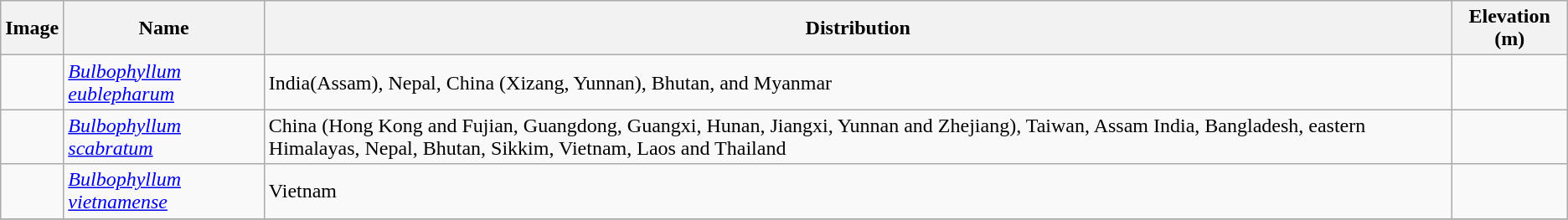<table class="wikitable collapsible">
<tr>
<th>Image</th>
<th>Name</th>
<th>Distribution</th>
<th>Elevation (m)</th>
</tr>
<tr>
<td></td>
<td><em><a href='#'>Bulbophyllum eublepharum</a></em> </td>
<td>India(Assam), Nepal, China (Xizang, Yunnan), Bhutan, and Myanmar</td>
<td></td>
</tr>
<tr>
<td></td>
<td><em><a href='#'>Bulbophyllum scabratum</a></em> </td>
<td>China (Hong Kong and Fujian, Guangdong, Guangxi, Hunan, Jiangxi, Yunnan and Zhejiang), Taiwan, Assam India, Bangladesh, eastern Himalayas, Nepal, Bhutan, Sikkim, Vietnam, Laos and Thailand</td>
<td></td>
</tr>
<tr>
<td></td>
<td><em><a href='#'>Bulbophyllum vietnamense</a></em> </td>
<td>Vietnam</td>
<td></td>
</tr>
<tr>
</tr>
</table>
